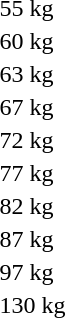<table>
<tr>
<td rowspan=2>55 kg</td>
<td rowspan=2></td>
<td rowspan=2></td>
<td></td>
</tr>
<tr>
<td></td>
</tr>
<tr>
<td rowspan=2>60 kg</td>
<td rowspan=2></td>
<td rowspan=2></td>
<td></td>
</tr>
<tr>
<td></td>
</tr>
<tr>
<td rowspan=2>63 kg</td>
<td rowspan=2></td>
<td rowspan=2></td>
<td></td>
</tr>
<tr>
<td></td>
</tr>
<tr>
<td rowspan=2>67 kg</td>
<td rowspan=2></td>
<td rowspan=2></td>
<td></td>
</tr>
<tr>
<td></td>
</tr>
<tr>
<td rowspan=2>72 kg</td>
<td rowspan=2></td>
<td rowspan=2></td>
<td></td>
</tr>
<tr>
<td></td>
</tr>
<tr>
<td rowspan=2>77 kg</td>
<td rowspan=2></td>
<td rowspan=2></td>
<td></td>
</tr>
<tr>
<td></td>
</tr>
<tr>
<td rowspan=2>82 kg</td>
<td rowspan=2></td>
<td rowspan=2></td>
<td></td>
</tr>
<tr>
<td></td>
</tr>
<tr>
<td rowspan=2>87 kg</td>
<td rowspan=2></td>
<td rowspan=2></td>
<td></td>
</tr>
<tr>
<td></td>
</tr>
<tr>
<td rowspan=2>97 kg</td>
<td rowspan=2></td>
<td rowspan=2></td>
<td></td>
</tr>
<tr>
<td></td>
</tr>
<tr>
<td>130 kg</td>
<td></td>
<td></td>
<td></td>
</tr>
</table>
